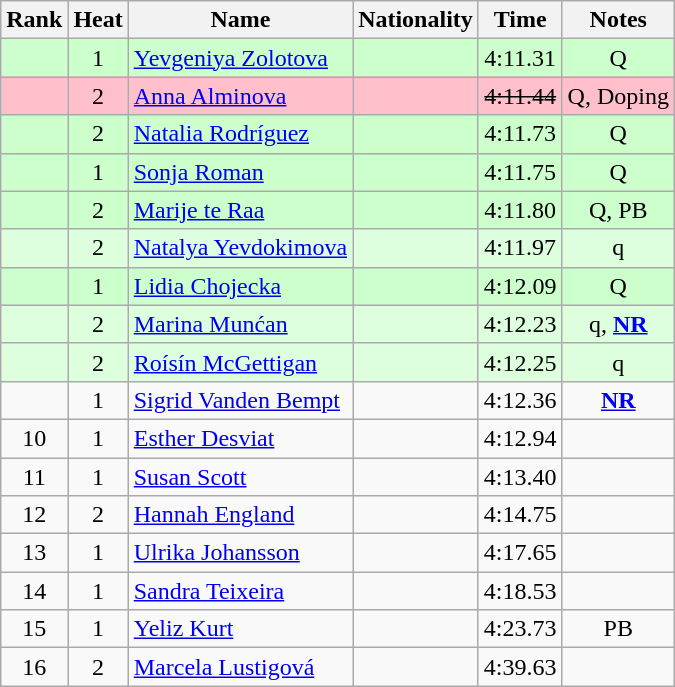<table class="wikitable sortable" style="text-align:center">
<tr>
<th>Rank</th>
<th>Heat</th>
<th>Name</th>
<th>Nationality</th>
<th>Time</th>
<th>Notes</th>
</tr>
<tr bgcolor=ccffcc>
<td></td>
<td>1</td>
<td align="left"><a href='#'>Yevgeniya Zolotova</a></td>
<td align=left></td>
<td>4:11.31</td>
<td>Q</td>
</tr>
<tr bgcolor=pink>
<td></td>
<td>2</td>
<td align="left"><a href='#'>Anna Alminova</a></td>
<td align=left></td>
<td><s>4:11.44 </s></td>
<td>Q, Doping</td>
</tr>
<tr bgcolor=ccffcc>
<td></td>
<td>2</td>
<td align="left"><a href='#'>Natalia Rodríguez</a></td>
<td align=left></td>
<td>4:11.73</td>
<td>Q</td>
</tr>
<tr bgcolor=ccffcc>
<td></td>
<td>1</td>
<td align="left"><a href='#'>Sonja Roman</a></td>
<td align=left></td>
<td>4:11.75</td>
<td>Q</td>
</tr>
<tr bgcolor=ccffcc>
<td></td>
<td>2</td>
<td align="left"><a href='#'>Marije te Raa</a></td>
<td align=left></td>
<td>4:11.80</td>
<td>Q, PB</td>
</tr>
<tr bgcolor=ddffdd>
<td></td>
<td>2</td>
<td align="left"><a href='#'>Natalya Yevdokimova</a></td>
<td align=left></td>
<td>4:11.97</td>
<td>q</td>
</tr>
<tr bgcolor=ccffcc>
<td></td>
<td>1</td>
<td align="left"><a href='#'>Lidia Chojecka</a></td>
<td align=left></td>
<td>4:12.09</td>
<td>Q</td>
</tr>
<tr bgcolor=ddffdd>
<td></td>
<td>2</td>
<td align="left"><a href='#'>Marina Munćan</a></td>
<td align=left></td>
<td>4:12.23</td>
<td>q, <strong><a href='#'>NR</a></strong></td>
</tr>
<tr bgcolor=ddffdd>
<td></td>
<td>2</td>
<td align="left"><a href='#'>Roísín McGettigan</a></td>
<td align=left></td>
<td>4:12.25</td>
<td>q</td>
</tr>
<tr>
<td></td>
<td>1</td>
<td align="left"><a href='#'>Sigrid Vanden Bempt</a></td>
<td align=left></td>
<td>4:12.36</td>
<td><strong><a href='#'>NR</a></strong></td>
</tr>
<tr>
<td>10</td>
<td>1</td>
<td align="left"><a href='#'>Esther Desviat</a></td>
<td align=left></td>
<td>4:12.94</td>
<td></td>
</tr>
<tr>
<td>11</td>
<td>1</td>
<td align="left"><a href='#'>Susan Scott</a></td>
<td align=left></td>
<td>4:13.40</td>
<td></td>
</tr>
<tr>
<td>12</td>
<td>2</td>
<td align="left"><a href='#'>Hannah England</a></td>
<td align=left></td>
<td>4:14.75</td>
<td></td>
</tr>
<tr>
<td>13</td>
<td>1</td>
<td align="left"><a href='#'>Ulrika Johansson</a></td>
<td align=left></td>
<td>4:17.65</td>
<td></td>
</tr>
<tr>
<td>14</td>
<td>1</td>
<td align="left"><a href='#'>Sandra Teixeira</a></td>
<td align=left></td>
<td>4:18.53</td>
<td></td>
</tr>
<tr>
<td>15</td>
<td>1</td>
<td align="left"><a href='#'>Yeliz Kurt</a></td>
<td align=left></td>
<td>4:23.73</td>
<td>PB</td>
</tr>
<tr>
<td>16</td>
<td>2</td>
<td align="left"><a href='#'>Marcela Lustigová</a></td>
<td align=left></td>
<td>4:39.63</td>
<td></td>
</tr>
</table>
